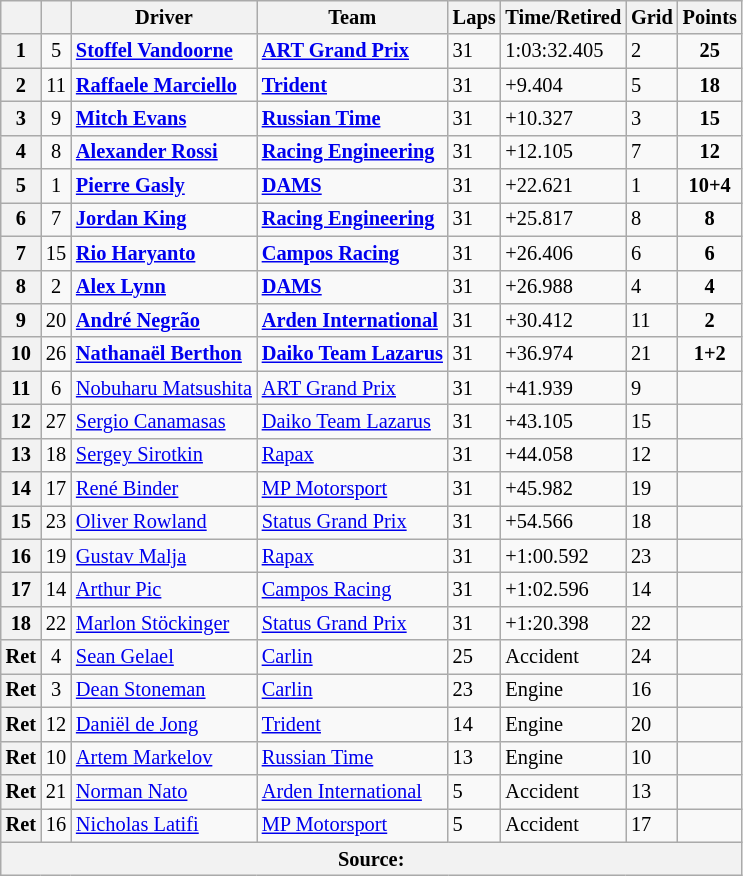<table class="wikitable" style="font-size:85%">
<tr>
<th></th>
<th></th>
<th>Driver</th>
<th>Team</th>
<th>Laps</th>
<th>Time/Retired</th>
<th>Grid</th>
<th>Points</th>
</tr>
<tr>
<th>1</th>
<td align="center">5</td>
<td> <strong><a href='#'>Stoffel Vandoorne</a></strong></td>
<td><strong><a href='#'>ART Grand Prix</a></strong></td>
<td>31</td>
<td>1:03:32.405</td>
<td>2</td>
<td align="center"><strong>25</strong></td>
</tr>
<tr>
<th>2</th>
<td align="center">11</td>
<td> <strong><a href='#'>Raffaele Marciello</a></strong></td>
<td><strong><a href='#'>Trident</a></strong></td>
<td>31</td>
<td>+9.404</td>
<td>5</td>
<td align="center"><strong>18</strong></td>
</tr>
<tr>
<th>3</th>
<td align="center">9</td>
<td> <strong><a href='#'>Mitch Evans</a></strong></td>
<td><strong><a href='#'>Russian Time</a></strong></td>
<td>31</td>
<td>+10.327</td>
<td>3</td>
<td align="center"><strong>15</strong></td>
</tr>
<tr>
<th>4</th>
<td align="center">8</td>
<td> <strong><a href='#'>Alexander Rossi</a></strong></td>
<td><strong><a href='#'>Racing Engineering</a></strong></td>
<td>31</td>
<td>+12.105</td>
<td>7</td>
<td align="center"><strong>12</strong></td>
</tr>
<tr>
<th>5</th>
<td align="center">1</td>
<td> <strong><a href='#'>Pierre Gasly</a></strong></td>
<td><strong><a href='#'>DAMS</a></strong></td>
<td>31</td>
<td>+22.621</td>
<td>1</td>
<td align="center"><strong>10+4</strong></td>
</tr>
<tr>
<th>6</th>
<td align="center">7</td>
<td> <strong><a href='#'>Jordan King</a></strong></td>
<td><strong><a href='#'>Racing Engineering</a></strong></td>
<td>31</td>
<td>+25.817</td>
<td>8</td>
<td align="center"><strong>8</strong></td>
</tr>
<tr>
<th>7</th>
<td align="center">15</td>
<td> <strong><a href='#'>Rio Haryanto</a></strong></td>
<td><strong><a href='#'>Campos Racing</a></strong></td>
<td>31</td>
<td>+26.406</td>
<td>6</td>
<td align="center"><strong>6</strong></td>
</tr>
<tr>
<th>8</th>
<td align="center">2</td>
<td> <strong><a href='#'>Alex Lynn</a></strong></td>
<td><strong><a href='#'>DAMS</a></strong></td>
<td>31</td>
<td>+26.988</td>
<td>4</td>
<td align="center"><strong>4</strong></td>
</tr>
<tr>
<th>9</th>
<td align="center">20</td>
<td> <strong><a href='#'>André Negrão</a></strong></td>
<td><strong><a href='#'>Arden International</a></strong></td>
<td>31</td>
<td>+30.412</td>
<td>11</td>
<td align="center"><strong>2</strong></td>
</tr>
<tr>
<th>10</th>
<td align="center">26</td>
<td> <strong><a href='#'>Nathanaël Berthon</a></strong></td>
<td><strong><a href='#'>Daiko Team Lazarus</a></strong></td>
<td>31</td>
<td>+36.974</td>
<td>21</td>
<td align="center"><strong>1+2</strong></td>
</tr>
<tr>
<th>11</th>
<td align="center">6</td>
<td> <a href='#'>Nobuharu Matsushita</a></td>
<td><a href='#'>ART Grand Prix</a></td>
<td>31</td>
<td>+41.939</td>
<td>9</td>
<td></td>
</tr>
<tr>
<th>12</th>
<td align="center">27</td>
<td> <a href='#'>Sergio Canamasas</a></td>
<td><a href='#'>Daiko Team Lazarus</a></td>
<td>31</td>
<td>+43.105</td>
<td>15</td>
<td></td>
</tr>
<tr>
<th>13</th>
<td align="center">18</td>
<td> <a href='#'>Sergey Sirotkin</a></td>
<td><a href='#'>Rapax</a></td>
<td>31</td>
<td>+44.058</td>
<td>12</td>
<td></td>
</tr>
<tr>
<th>14</th>
<td align="center">17</td>
<td> <a href='#'>René Binder</a></td>
<td><a href='#'>MP Motorsport</a></td>
<td>31</td>
<td>+45.982</td>
<td>19</td>
<td></td>
</tr>
<tr>
<th>15</th>
<td align="center">23</td>
<td> <a href='#'>Oliver Rowland</a></td>
<td><a href='#'>Status Grand Prix</a></td>
<td>31</td>
<td>+54.566</td>
<td>18</td>
<td></td>
</tr>
<tr>
<th>16</th>
<td align="center">19</td>
<td> <a href='#'>Gustav Malja</a></td>
<td><a href='#'>Rapax</a></td>
<td>31</td>
<td>+1:00.592</td>
<td>23</td>
<td></td>
</tr>
<tr>
<th>17</th>
<td align="center">14</td>
<td> <a href='#'>Arthur Pic</a></td>
<td><a href='#'>Campos Racing</a></td>
<td>31</td>
<td>+1:02.596</td>
<td>14</td>
<td></td>
</tr>
<tr>
<th>18</th>
<td align="center">22</td>
<td> <a href='#'>Marlon Stöckinger</a></td>
<td><a href='#'>Status Grand Prix</a></td>
<td>31</td>
<td>+1:20.398</td>
<td>22</td>
<td></td>
</tr>
<tr>
<th>Ret</th>
<td align="center">4</td>
<td> <a href='#'>Sean Gelael</a></td>
<td><a href='#'>Carlin</a></td>
<td>25</td>
<td>Accident</td>
<td>24</td>
<td></td>
</tr>
<tr>
<th>Ret</th>
<td align="center">3</td>
<td> <a href='#'>Dean Stoneman</a></td>
<td><a href='#'>Carlin</a></td>
<td>23</td>
<td>Engine</td>
<td>16</td>
<td></td>
</tr>
<tr>
<th>Ret</th>
<td align="center">12</td>
<td> <a href='#'>Daniël de Jong</a></td>
<td><a href='#'>Trident</a></td>
<td>14</td>
<td>Engine</td>
<td>20</td>
<td></td>
</tr>
<tr>
<th>Ret</th>
<td align="center">10</td>
<td> <a href='#'>Artem Markelov</a></td>
<td><a href='#'>Russian Time</a></td>
<td>13</td>
<td>Engine</td>
<td>10</td>
<td></td>
</tr>
<tr>
<th>Ret</th>
<td align="center">21</td>
<td> <a href='#'>Norman Nato</a></td>
<td><a href='#'>Arden International</a></td>
<td>5</td>
<td>Accident</td>
<td>13</td>
<td></td>
</tr>
<tr>
<th>Ret</th>
<td align="center">16</td>
<td> <a href='#'>Nicholas Latifi</a></td>
<td><a href='#'>MP Motorsport</a></td>
<td>5</td>
<td>Accident</td>
<td>17</td>
<td></td>
</tr>
<tr>
<th colspan="8">Source:</th>
</tr>
</table>
